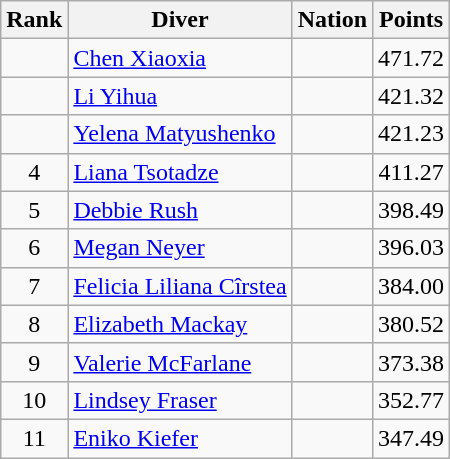<table class="wikitable sortable" style="text-align:center">
<tr>
<th>Rank</th>
<th>Diver</th>
<th>Nation</th>
<th>Points</th>
</tr>
<tr>
<td></td>
<td align=left><a href='#'>Chen Xiaoxia</a></td>
<td align=left></td>
<td>471.72</td>
</tr>
<tr>
<td></td>
<td align=left><a href='#'>Li Yihua</a></td>
<td align=left></td>
<td>421.32</td>
</tr>
<tr>
<td></td>
<td align=left><a href='#'>Yelena Matyushenko</a></td>
<td align=left></td>
<td>421.23</td>
</tr>
<tr>
<td>4</td>
<td align=left><a href='#'>Liana Tsotadze</a></td>
<td align=left></td>
<td>411.27</td>
</tr>
<tr>
<td>5</td>
<td align=left><a href='#'>Debbie Rush</a></td>
<td align=left></td>
<td>398.49</td>
</tr>
<tr>
<td>6</td>
<td align=left><a href='#'>Megan Neyer</a></td>
<td align=left></td>
<td>396.03</td>
</tr>
<tr>
<td>7</td>
<td align=left><a href='#'>Felicia Liliana Cîrstea</a></td>
<td align=left></td>
<td>384.00</td>
</tr>
<tr>
<td>8</td>
<td align=left><a href='#'>Elizabeth Mackay</a></td>
<td align=left></td>
<td>380.52</td>
</tr>
<tr>
<td>9</td>
<td align=left><a href='#'>Valerie McFarlane</a></td>
<td align=left></td>
<td>373.38</td>
</tr>
<tr>
<td>10</td>
<td align=left><a href='#'>Lindsey Fraser</a></td>
<td align=left></td>
<td>352.77</td>
</tr>
<tr>
<td>11</td>
<td align=left><a href='#'>Eniko Kiefer</a></td>
<td align=left></td>
<td>347.49</td>
</tr>
</table>
